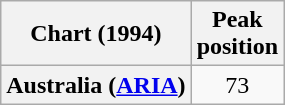<table class="wikitable plainrowheaders" style="text-align:center">
<tr>
<th scope="col">Chart (1994)</th>
<th scope="col">Peak<br>position</th>
</tr>
<tr>
<th scope="row">Australia (<a href='#'>ARIA</a>)</th>
<td>73</td>
</tr>
</table>
